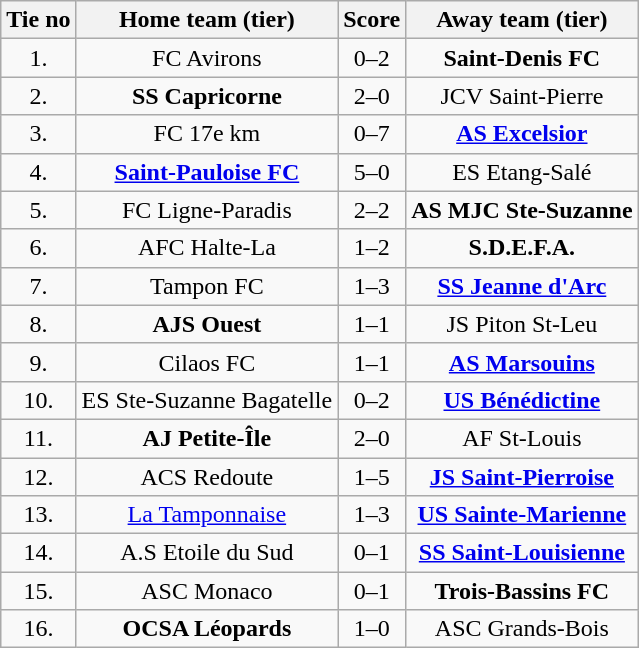<table class="wikitable" style="text-align: center">
<tr>
<th>Tie no</th>
<th>Home team (tier)</th>
<th>Score</th>
<th>Away team (tier)</th>
</tr>
<tr>
<td>1.</td>
<td> FC Avirons</td>
<td>0–2</td>
<td><strong>Saint-Denis FC</strong> </td>
</tr>
<tr>
<td>2.</td>
<td> <strong>SS Capricorne</strong></td>
<td>2–0</td>
<td>JCV Saint-Pierre </td>
</tr>
<tr>
<td>3.</td>
<td> FC 17e km</td>
<td>0–7</td>
<td><strong><a href='#'>AS Excelsior</a></strong> </td>
</tr>
<tr>
<td>4.</td>
<td> <strong><a href='#'>Saint-Pauloise FC</a></strong></td>
<td>5–0</td>
<td>ES Etang-Salé </td>
</tr>
<tr>
<td>5.</td>
<td> FC Ligne-Paradis</td>
<td>2–2 </td>
<td><strong>AS MJC Ste-Suzanne</strong> </td>
</tr>
<tr>
<td>6.</td>
<td> AFC Halte-La</td>
<td>1–2 </td>
<td><strong>S.D.E.F.A.</strong> </td>
</tr>
<tr>
<td>7.</td>
<td> Tampon FC</td>
<td>1–3</td>
<td><strong><a href='#'>SS Jeanne d'Arc</a></strong> </td>
</tr>
<tr>
<td>8.</td>
<td> <strong>AJS Ouest</strong></td>
<td>1–1 </td>
<td>JS Piton St-Leu </td>
</tr>
<tr>
<td>9.</td>
<td> Cilaos FC</td>
<td>1–1 </td>
<td><strong><a href='#'>AS Marsouins</a></strong> </td>
</tr>
<tr>
<td>10.</td>
<td> ES Ste-Suzanne Bagatelle</td>
<td>0–2</td>
<td><strong><a href='#'>US Bénédictine</a></strong> </td>
</tr>
<tr>
<td>11.</td>
<td> <strong>AJ Petite-Île</strong></td>
<td>2–0</td>
<td>AF St-Louis </td>
</tr>
<tr>
<td>12.</td>
<td> ACS Redoute</td>
<td>1–5</td>
<td><strong><a href='#'>JS Saint-Pierroise</a></strong> </td>
</tr>
<tr>
<td>13.</td>
<td> <a href='#'>La Tamponnaise</a></td>
<td>1–3</td>
<td><strong><a href='#'>US Sainte-Marienne</a></strong> </td>
</tr>
<tr>
<td>14.</td>
<td> A.S Etoile du Sud</td>
<td>0–1</td>
<td><strong><a href='#'>SS Saint-Louisienne</a></strong> </td>
</tr>
<tr>
<td>15.</td>
<td> ASC Monaco</td>
<td>0–1</td>
<td><strong>Trois-Bassins FC</strong> </td>
</tr>
<tr>
<td>16.</td>
<td> <strong>OCSA Léopards</strong></td>
<td>1–0</td>
<td>ASC Grands-Bois </td>
</tr>
</table>
